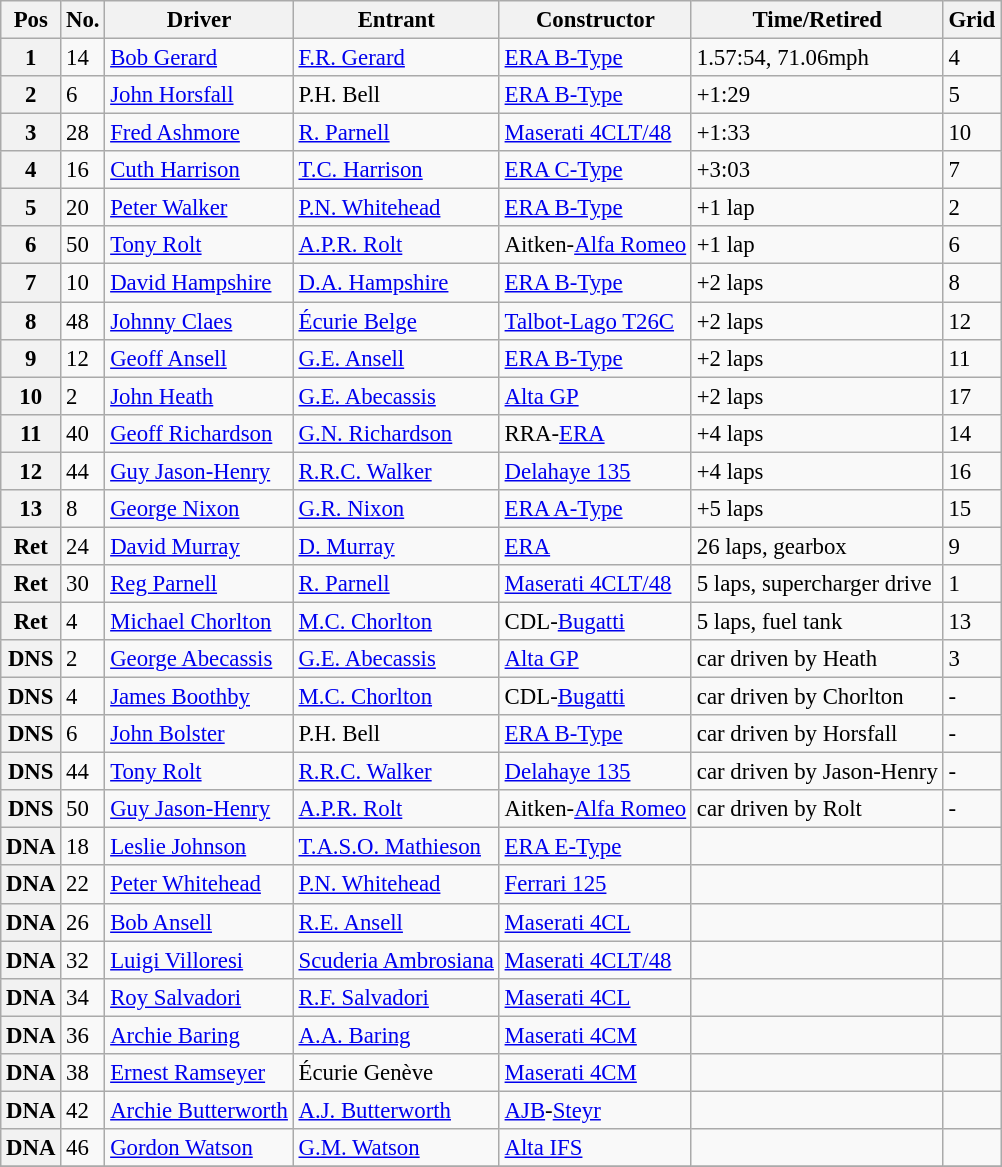<table class="wikitable sortable" style="font-size: 95%;">
<tr>
<th>Pos</th>
<th>No.</th>
<th>Driver</th>
<th>Entrant</th>
<th>Constructor</th>
<th>Time/Retired</th>
<th>Grid</th>
</tr>
<tr>
<th>1</th>
<td>14</td>
<td> <a href='#'>Bob Gerard</a></td>
<td><a href='#'>F.R. Gerard</a></td>
<td><a href='#'>ERA B-Type</a></td>
<td>1.57:54, 71.06mph</td>
<td>4</td>
</tr>
<tr>
<th>2</th>
<td>6</td>
<td> <a href='#'>John Horsfall</a></td>
<td>P.H. Bell</td>
<td><a href='#'>ERA B-Type</a></td>
<td>+1:29</td>
<td>5</td>
</tr>
<tr>
<th>3</th>
<td>28</td>
<td> <a href='#'>Fred Ashmore</a></td>
<td><a href='#'>R. Parnell</a></td>
<td><a href='#'>Maserati 4CLT/48</a></td>
<td>+1:33</td>
<td>10</td>
</tr>
<tr>
<th>4</th>
<td>16</td>
<td> <a href='#'>Cuth Harrison</a></td>
<td><a href='#'>T.C. Harrison</a></td>
<td><a href='#'>ERA C-Type</a></td>
<td>+3:03</td>
<td>7</td>
</tr>
<tr>
<th>5</th>
<td>20</td>
<td> <a href='#'>Peter Walker</a></td>
<td><a href='#'>P.N. Whitehead</a></td>
<td><a href='#'>ERA B-Type</a></td>
<td>+1 lap</td>
<td>2</td>
</tr>
<tr>
<th>6</th>
<td>50</td>
<td> <a href='#'>Tony Rolt</a></td>
<td><a href='#'>A.P.R. Rolt</a></td>
<td>Aitken-<a href='#'>Alfa Romeo</a></td>
<td>+1 lap</td>
<td>6</td>
</tr>
<tr>
<th>7</th>
<td>10</td>
<td> <a href='#'>David Hampshire</a></td>
<td><a href='#'>D.A. Hampshire</a></td>
<td><a href='#'>ERA B-Type</a></td>
<td>+2 laps</td>
<td>8</td>
</tr>
<tr>
<th>8</th>
<td>48</td>
<td> <a href='#'>Johnny Claes</a></td>
<td><a href='#'>Écurie Belge</a></td>
<td><a href='#'>Talbot-Lago T26C</a></td>
<td>+2 laps</td>
<td>12</td>
</tr>
<tr>
<th>9</th>
<td>12</td>
<td> <a href='#'>Geoff Ansell</a></td>
<td><a href='#'>G.E. Ansell</a></td>
<td><a href='#'>ERA B-Type</a></td>
<td>+2 laps</td>
<td>11</td>
</tr>
<tr>
<th>10</th>
<td>2</td>
<td> <a href='#'>John Heath</a></td>
<td><a href='#'>G.E. Abecassis</a></td>
<td><a href='#'>Alta GP</a></td>
<td>+2 laps</td>
<td>17</td>
</tr>
<tr>
<th>11</th>
<td>40</td>
<td> <a href='#'>Geoff Richardson</a></td>
<td><a href='#'>G.N. Richardson</a></td>
<td>RRA-<a href='#'>ERA</a></td>
<td>+4 laps</td>
<td>14</td>
</tr>
<tr>
<th>12</th>
<td>44</td>
<td> <a href='#'>Guy Jason-Henry</a></td>
<td><a href='#'>R.R.C. Walker</a></td>
<td><a href='#'>Delahaye 135</a></td>
<td>+4 laps</td>
<td>16</td>
</tr>
<tr>
<th>13</th>
<td>8</td>
<td> <a href='#'>George Nixon</a></td>
<td><a href='#'>G.R. Nixon</a></td>
<td><a href='#'>ERA A-Type</a></td>
<td>+5 laps</td>
<td>15</td>
</tr>
<tr>
<th>Ret</th>
<td>24</td>
<td> <a href='#'>David Murray</a></td>
<td><a href='#'>D. Murray</a></td>
<td><a href='#'>ERA</a></td>
<td>26 laps, gearbox</td>
<td>9</td>
</tr>
<tr>
<th>Ret</th>
<td>30</td>
<td> <a href='#'>Reg Parnell</a></td>
<td><a href='#'>R. Parnell</a></td>
<td><a href='#'>Maserati 4CLT/48</a></td>
<td>5 laps, supercharger drive</td>
<td>1</td>
</tr>
<tr>
<th>Ret</th>
<td>4</td>
<td> <a href='#'>Michael Chorlton</a></td>
<td><a href='#'>M.C. Chorlton</a></td>
<td>CDL-<a href='#'>Bugatti</a></td>
<td>5 laps, fuel tank</td>
<td>13</td>
</tr>
<tr>
<th>DNS</th>
<td>2</td>
<td> <a href='#'>George Abecassis</a></td>
<td><a href='#'>G.E. Abecassis</a></td>
<td><a href='#'>Alta GP</a></td>
<td>car driven by Heath</td>
<td>3</td>
</tr>
<tr>
<th>DNS</th>
<td>4</td>
<td> <a href='#'>James Boothby</a></td>
<td><a href='#'>M.C. Chorlton</a></td>
<td>CDL-<a href='#'>Bugatti</a></td>
<td>car driven by Chorlton</td>
<td>-</td>
</tr>
<tr>
<th>DNS</th>
<td>6</td>
<td> <a href='#'>John Bolster</a></td>
<td>P.H. Bell</td>
<td><a href='#'>ERA B-Type</a></td>
<td>car driven by Horsfall</td>
<td>-</td>
</tr>
<tr>
<th>DNS</th>
<td>44</td>
<td> <a href='#'>Tony Rolt</a></td>
<td><a href='#'>R.R.C. Walker</a></td>
<td><a href='#'>Delahaye 135</a></td>
<td>car driven by Jason-Henry</td>
<td>-</td>
</tr>
<tr>
<th>DNS</th>
<td>50</td>
<td> <a href='#'>Guy Jason-Henry</a></td>
<td><a href='#'>A.P.R. Rolt</a></td>
<td>Aitken-<a href='#'>Alfa Romeo</a></td>
<td>car driven by Rolt</td>
<td>-</td>
</tr>
<tr>
<th>DNA</th>
<td>18</td>
<td> <a href='#'>Leslie Johnson</a></td>
<td><a href='#'>T.A.S.O. Mathieson</a></td>
<td><a href='#'>ERA E-Type</a></td>
<td></td>
<td></td>
</tr>
<tr>
<th>DNA</th>
<td>22</td>
<td> <a href='#'>Peter Whitehead</a></td>
<td><a href='#'>P.N. Whitehead</a></td>
<td><a href='#'>Ferrari 125</a></td>
<td></td>
<td></td>
</tr>
<tr>
<th>DNA</th>
<td>26</td>
<td> <a href='#'>Bob Ansell</a></td>
<td><a href='#'>R.E. Ansell</a></td>
<td><a href='#'>Maserati 4CL</a></td>
<td></td>
<td></td>
</tr>
<tr>
<th>DNA</th>
<td>32</td>
<td> <a href='#'>Luigi Villoresi</a></td>
<td><a href='#'>Scuderia Ambrosiana</a></td>
<td><a href='#'>Maserati 4CLT/48</a></td>
<td></td>
<td></td>
</tr>
<tr>
<th>DNA</th>
<td>34</td>
<td> <a href='#'>Roy Salvadori</a></td>
<td><a href='#'>R.F. Salvadori</a></td>
<td><a href='#'>Maserati 4CL</a></td>
<td></td>
<td></td>
</tr>
<tr>
<th>DNA</th>
<td>36</td>
<td> <a href='#'>Archie Baring</a></td>
<td><a href='#'>A.A. Baring</a></td>
<td><a href='#'>Maserati 4CM</a></td>
<td></td>
<td></td>
</tr>
<tr>
<th>DNA</th>
<td>38</td>
<td> <a href='#'>Ernest Ramseyer</a></td>
<td>Écurie Genève</td>
<td><a href='#'>Maserati 4CM</a></td>
<td></td>
<td></td>
</tr>
<tr>
<th>DNA</th>
<td>42</td>
<td> <a href='#'>Archie Butterworth</a></td>
<td><a href='#'>A.J. Butterworth</a></td>
<td><a href='#'>AJB</a>-<a href='#'>Steyr</a></td>
<td></td>
<td></td>
</tr>
<tr>
<th>DNA</th>
<td>46</td>
<td> <a href='#'>Gordon Watson</a></td>
<td><a href='#'>G.M. Watson</a></td>
<td><a href='#'>Alta IFS</a></td>
<td></td>
<td></td>
</tr>
<tr>
</tr>
</table>
